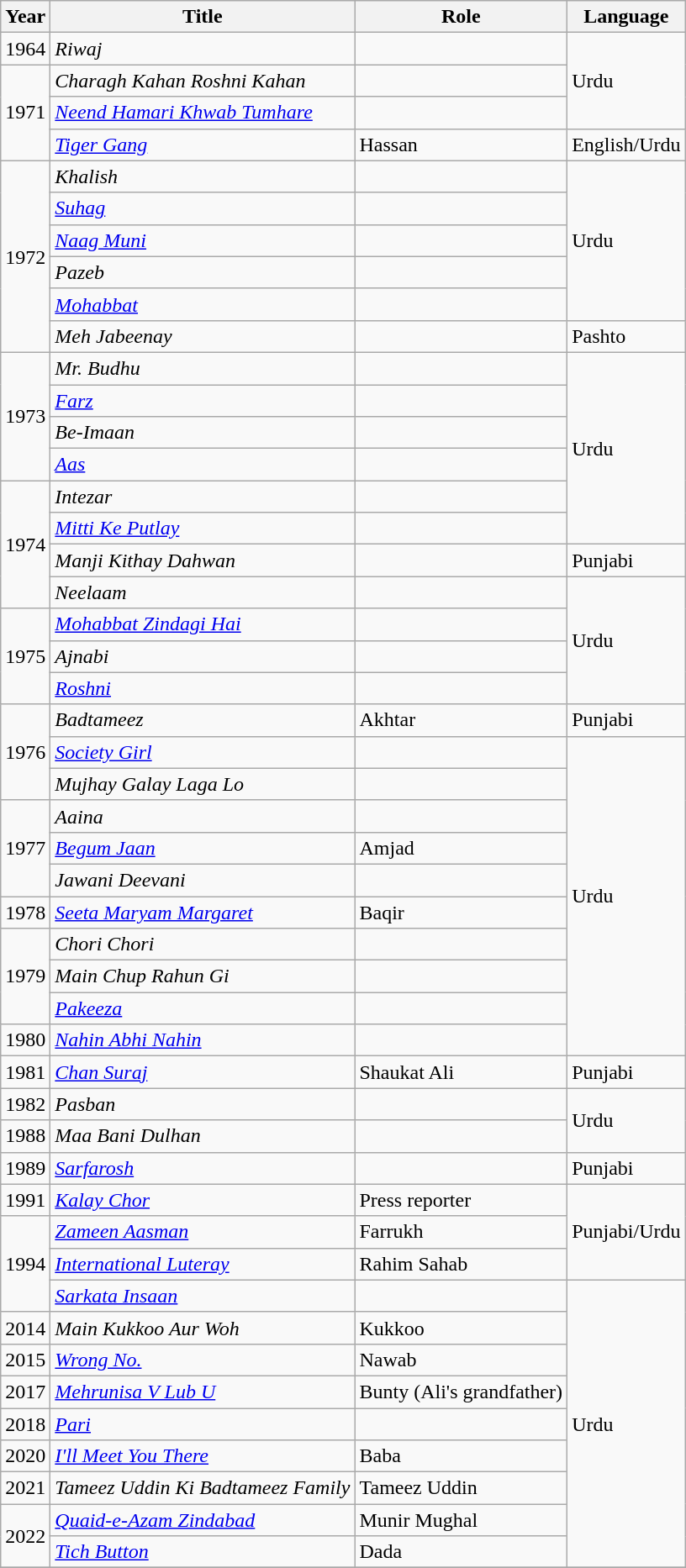<table class="wikitable sortable">
<tr>
<th>Year</th>
<th>Title</th>
<th>Role</th>
<th>Language</th>
</tr>
<tr>
<td>1964</td>
<td><em>Riwaj</em></td>
<td></td>
<td rowspan="3">Urdu</td>
</tr>
<tr>
<td Rowspan="3">1971</td>
<td><em>Charagh Kahan Roshni Kahan</em></td>
<td></td>
</tr>
<tr>
<td><em><a href='#'>Neend Hamari Khwab Tumhare</a></em></td>
<td></td>
</tr>
<tr>
<td><em><a href='#'>Tiger Gang</a></em></td>
<td>Hassan</td>
<td>English/Urdu</td>
</tr>
<tr>
<td Rowspan="6">1972</td>
<td><em>Khalish</em></td>
<td></td>
<td rowspan="5">Urdu</td>
</tr>
<tr>
<td><em><a href='#'>Suhag</a></em></td>
<td></td>
</tr>
<tr>
<td><em><a href='#'>Naag Muni</a></em></td>
<td></td>
</tr>
<tr>
<td><em>Pazeb</em></td>
<td></td>
</tr>
<tr>
<td><em><a href='#'>Mohabbat</a></em></td>
<td></td>
</tr>
<tr>
<td><em>Meh Jabeenay</em></td>
<td></td>
<td>Pashto</td>
</tr>
<tr>
<td Rowspan="4">1973</td>
<td><em>Mr. Budhu</em></td>
<td></td>
<td rowspan="6">Urdu</td>
</tr>
<tr>
<td><em><a href='#'>Farz</a></em></td>
<td></td>
</tr>
<tr>
<td><em>Be-Imaan</em></td>
<td></td>
</tr>
<tr>
<td><em><a href='#'>Aas</a></em></td>
<td></td>
</tr>
<tr>
<td Rowspan="4">1974</td>
<td><em>Intezar</em></td>
<td></td>
</tr>
<tr>
<td><em><a href='#'>Mitti Ke Putlay</a></em></td>
<td></td>
</tr>
<tr>
<td><em>Manji Kithay Dahwan</em></td>
<td></td>
<td>Punjabi</td>
</tr>
<tr>
<td><em>Neelaam</em></td>
<td></td>
<td rowspan="4">Urdu</td>
</tr>
<tr>
<td Rowspan="3">1975</td>
<td><em><a href='#'>Mohabbat Zindagi Hai</a></em></td>
<td></td>
</tr>
<tr>
<td><em>Ajnabi</em></td>
<td></td>
</tr>
<tr>
<td><em><a href='#'>Roshni</a></em></td>
<td></td>
</tr>
<tr>
<td Rowspan="3">1976</td>
<td><em>Badtameez</em></td>
<td>Akhtar</td>
<td>Punjabi</td>
</tr>
<tr>
<td><em><a href='#'>Society Girl</a></em></td>
<td></td>
<td rowspan="10">Urdu</td>
</tr>
<tr>
<td><em>Mujhay Galay Laga Lo</em></td>
<td></td>
</tr>
<tr>
<td Rowspan="3">1977</td>
<td><em>Aaina</em></td>
<td></td>
</tr>
<tr>
<td><em><a href='#'>Begum Jaan</a></em></td>
<td>Amjad</td>
</tr>
<tr>
<td><em>Jawani Deevani</em></td>
<td></td>
</tr>
<tr>
<td>1978</td>
<td><em><a href='#'>Seeta Maryam Margaret</a></em></td>
<td>Baqir</td>
</tr>
<tr>
<td rowspan="3">1979</td>
<td><em>Chori Chori</em></td>
<td></td>
</tr>
<tr>
<td><em>Main Chup Rahun Gi</em></td>
<td></td>
</tr>
<tr>
<td><em><a href='#'>Pakeeza</a></em></td>
<td></td>
</tr>
<tr>
<td>1980</td>
<td><em><a href='#'>Nahin Abhi Nahin</a></em></td>
<td></td>
</tr>
<tr>
<td>1981</td>
<td><em><a href='#'>Chan Suraj</a></em></td>
<td>Shaukat Ali</td>
<td>Punjabi</td>
</tr>
<tr>
<td>1982</td>
<td><em>Pasban</em></td>
<td></td>
<td rowspan="2">Urdu</td>
</tr>
<tr>
<td>1988</td>
<td><em>Maa Bani Dulhan</em></td>
<td></td>
</tr>
<tr>
<td>1989</td>
<td><em><a href='#'>Sarfarosh</a></em></td>
<td></td>
<td>Punjabi</td>
</tr>
<tr>
<td>1991</td>
<td><em><a href='#'>Kalay Chor</a></em></td>
<td>Press reporter</td>
<td rowspan="3">Punjabi/Urdu</td>
</tr>
<tr>
<td Rowspan="3">1994</td>
<td><em><a href='#'>Zameen Aasman</a></em></td>
<td>Farrukh</td>
</tr>
<tr>
<td><em><a href='#'>International Luteray</a></em></td>
<td>Rahim Sahab</td>
</tr>
<tr>
<td><em><a href='#'>Sarkata Insaan</a></em></td>
<td></td>
<td rowspan="9">Urdu</td>
</tr>
<tr>
<td>2014</td>
<td><em>Main Kukkoo Aur Woh</em></td>
<td>Kukkoo</td>
</tr>
<tr>
<td>2015</td>
<td><em><a href='#'>Wrong No.</a></em></td>
<td>Nawab</td>
</tr>
<tr>
<td>2017</td>
<td><em><a href='#'>Mehrunisa V Lub U</a></em></td>
<td>Bunty (Ali's grandfather)</td>
</tr>
<tr>
<td>2018</td>
<td><em><a href='#'>Pari</a></em></td>
<td></td>
</tr>
<tr>
<td>2020</td>
<td><em><a href='#'>I'll Meet You There</a></em></td>
<td>Baba</td>
</tr>
<tr>
<td>2021</td>
<td><em>Tameez Uddin Ki Badtameez Family</em></td>
<td>Tameez Uddin</td>
</tr>
<tr>
<td Rowspan="2">2022</td>
<td><em><a href='#'>Quaid-e-Azam Zindabad</a></em></td>
<td>Munir Mughal</td>
</tr>
<tr>
<td><em><a href='#'>Tich Button</a></em></td>
<td>Dada</td>
</tr>
<tr>
</tr>
</table>
